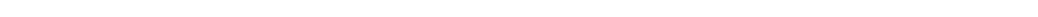<table style="width:88%; text-align:center;">
<tr style="color:white;">
<td style="background:"><strong>89</strong></td>
<td style="background:"><strong>9</strong></td>
<td style="background:"><strong>54</strong></td>
</tr>
</table>
